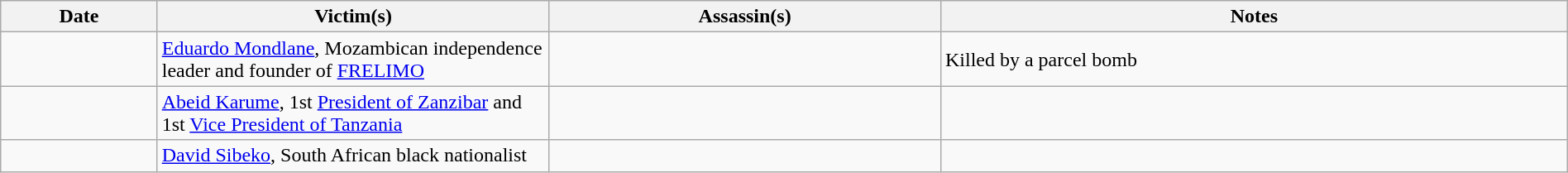<table class="wikitable sortable" style="width:100%">
<tr>
<th style="width:10%">Date</th>
<th style="width:25%">Victim(s)</th>
<th style="width:25%">Assassin(s)</th>
<th style="width:40%">Notes</th>
</tr>
<tr>
<td></td>
<td><a href='#'>Eduardo Mondlane</a>, Mozambican independence leader and founder of <a href='#'>FRELIMO</a></td>
<td></td>
<td>Killed by a parcel bomb</td>
</tr>
<tr>
<td></td>
<td><a href='#'>Abeid Karume</a>, 1st <a href='#'>President of Zanzibar</a> and 1st <a href='#'>Vice President of Tanzania</a></td>
<td></td>
<td></td>
</tr>
<tr>
<td></td>
<td><a href='#'>David Sibeko</a>, South African black nationalist</td>
<td></td>
<td></td>
</tr>
</table>
